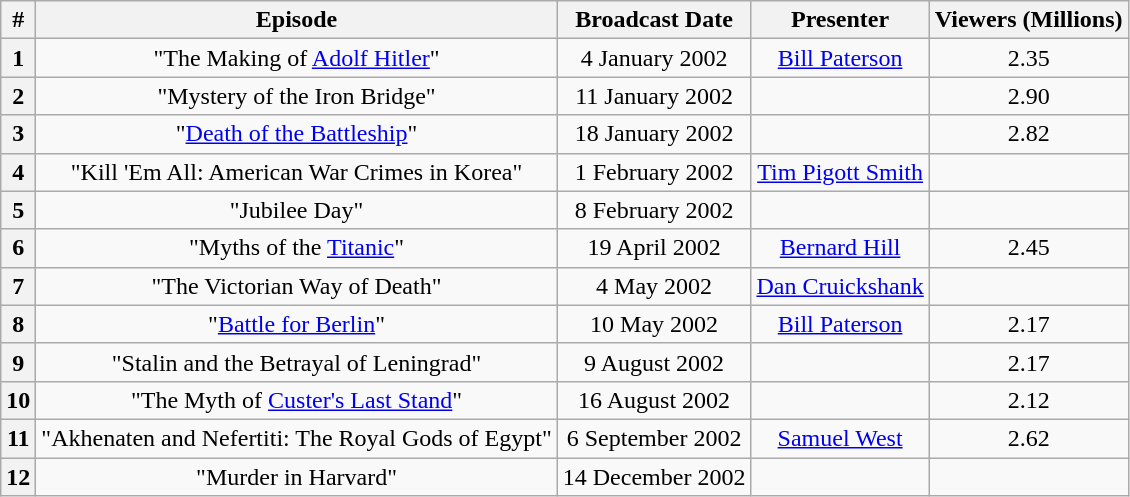<table class="wikitable" border="1" style="text-align: center">
<tr>
<th>#</th>
<th>Episode</th>
<th>Broadcast Date</th>
<th>Presenter</th>
<th>Viewers (Millions)</th>
</tr>
<tr>
<th>1</th>
<td>"The Making of <a href='#'>Adolf Hitler</a>"</td>
<td>4 January 2002</td>
<td><a href='#'>Bill Paterson</a></td>
<td>2.35</td>
</tr>
<tr>
<th>2</th>
<td>"Mystery of the Iron Bridge"</td>
<td>11 January 2002</td>
<td></td>
<td>2.90</td>
</tr>
<tr>
<th>3</th>
<td>"<a href='#'>Death of the Battleship</a>"</td>
<td>18 January 2002</td>
<td></td>
<td>2.82</td>
</tr>
<tr>
<th>4</th>
<td>"Kill 'Em All: American War Crimes in Korea"</td>
<td>1 February 2002</td>
<td><a href='#'>Tim Pigott Smith</a></td>
<td></td>
</tr>
<tr>
<th>5</th>
<td>"Jubilee Day"</td>
<td>8 February 2002</td>
<td></td>
<td></td>
</tr>
<tr>
<th>6</th>
<td>"Myths of the <a href='#'>Titanic</a>"</td>
<td>19 April 2002</td>
<td><a href='#'>Bernard Hill</a></td>
<td>2.45</td>
</tr>
<tr>
<th>7</th>
<td>"The Victorian Way of Death"</td>
<td>4 May 2002</td>
<td><a href='#'>Dan Cruickshank</a></td>
<td></td>
</tr>
<tr>
<th>8</th>
<td>"<a href='#'>Battle for Berlin</a>"</td>
<td>10 May 2002</td>
<td><a href='#'>Bill Paterson</a></td>
<td>2.17</td>
</tr>
<tr>
<th>9</th>
<td>"Stalin and the Betrayal of Leningrad"</td>
<td>9 August 2002</td>
<td></td>
<td>2.17</td>
</tr>
<tr>
<th>10</th>
<td>"The Myth of <a href='#'>Custer's Last Stand</a>"</td>
<td>16 August 2002</td>
<td></td>
<td>2.12</td>
</tr>
<tr>
<th>11</th>
<td>"Akhenaten and Nefertiti: The Royal Gods of Egypt"</td>
<td>6 September 2002</td>
<td><a href='#'>Samuel West</a></td>
<td>2.62</td>
</tr>
<tr>
<th>12</th>
<td>"Murder in Harvard"</td>
<td>14 December 2002</td>
<td></td>
<td></td>
</tr>
</table>
